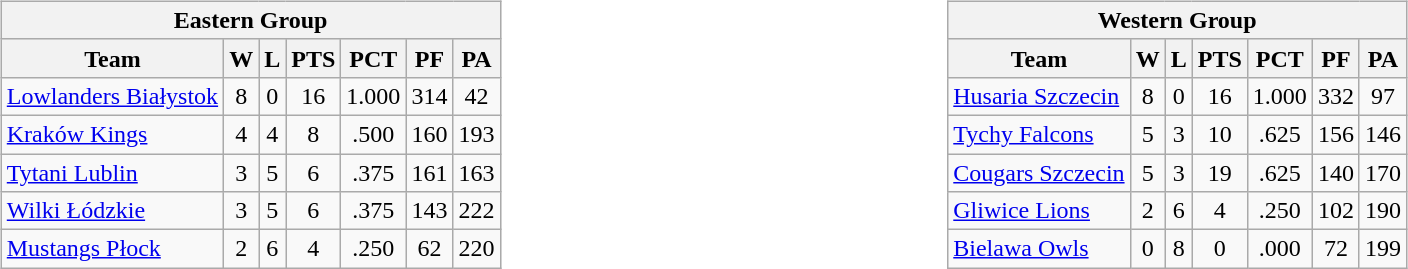<table width=100%>
<tr>
<td width=50% valign=top><br><table class="wikitable" border="1">
<tr style="background:#efefef;">
<th colspan=7>Eastern Group</th>
</tr>
<tr style="background:#efefef;">
<th>Team</th>
<th>W</th>
<th>L</th>
<th>PTS</th>
<th>PCT</th>
<th>PF</th>
<th>PA</th>
</tr>
<tr style="text-align:center;">
<td align="left"><a href='#'>Lowlanders Białystok</a></td>
<td>8</td>
<td>0</td>
<td>16</td>
<td>1.000</td>
<td>314</td>
<td>42</td>
</tr>
<tr style="text-align:center;">
<td align="left"><a href='#'>Kraków Kings</a></td>
<td>4</td>
<td>4</td>
<td>8</td>
<td>.500</td>
<td>160</td>
<td>193</td>
</tr>
<tr style="text-align:center;">
<td align="left"><a href='#'>Tytani Lublin</a></td>
<td>3</td>
<td>5</td>
<td>6</td>
<td>.375</td>
<td>161</td>
<td>163</td>
</tr>
<tr style="text-align:center;">
<td align="left"><a href='#'>Wilki Łódzkie</a></td>
<td>3</td>
<td>5</td>
<td>6</td>
<td>.375</td>
<td>143</td>
<td>222</td>
</tr>
<tr style="text-align:center;">
<td align="left"><a href='#'>Mustangs Płock</a></td>
<td>2</td>
<td>6</td>
<td>4</td>
<td>.250</td>
<td>62</td>
<td>220</td>
</tr>
</table>
</td>
<td width=50% valign=top><br><table class="wikitable" border="1">
<tr style="background:#efefef;">
<th colspan=7>Western Group</th>
</tr>
<tr style="background:#efefef;">
<th>Team</th>
<th>W</th>
<th>L</th>
<th>PTS</th>
<th>PCT</th>
<th>PF</th>
<th>PA</th>
</tr>
<tr style="text-align:center;">
<td align="left"><a href='#'>Husaria Szczecin</a></td>
<td>8</td>
<td>0</td>
<td>16</td>
<td>1.000</td>
<td>332</td>
<td>97</td>
</tr>
<tr style="text-align:center;">
<td align="left"><a href='#'>Tychy Falcons</a></td>
<td>5</td>
<td>3</td>
<td>10</td>
<td>.625</td>
<td>156</td>
<td>146</td>
</tr>
<tr style="text-align:center;">
<td align="left"><a href='#'>Cougars Szczecin</a></td>
<td>5</td>
<td>3</td>
<td>19</td>
<td>.625</td>
<td>140</td>
<td>170</td>
</tr>
<tr style="text-align:center;">
<td align="left"><a href='#'>Gliwice Lions</a></td>
<td>2</td>
<td>6</td>
<td>4</td>
<td>.250</td>
<td>102</td>
<td>190</td>
</tr>
<tr style="text-align:center;">
<td align="left"><a href='#'>Bielawa Owls</a></td>
<td>0</td>
<td>8</td>
<td>0</td>
<td>.000</td>
<td>72</td>
<td>199</td>
</tr>
</table>
</td>
</tr>
</table>
